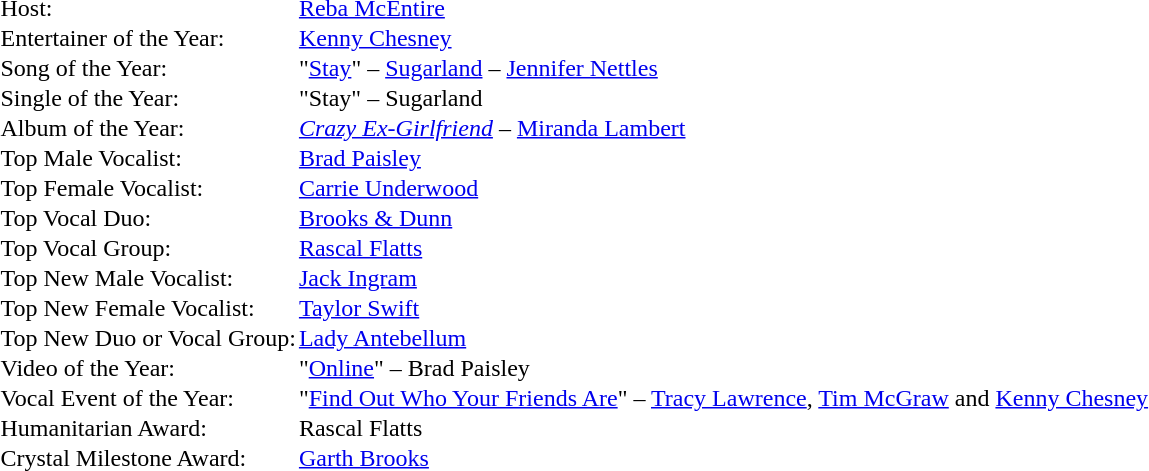<table cellspacing="0" border="0" cellpadding="1">
<tr>
<td>Host:</td>
<td><a href='#'>Reba McEntire</a></td>
</tr>
<tr>
<td>Entertainer of the Year:</td>
<td><a href='#'>Kenny Chesney</a></td>
</tr>
<tr>
<td>Song of the Year:</td>
<td>"<a href='#'>Stay</a>" – <a href='#'>Sugarland</a> – <a href='#'>Jennifer Nettles</a></td>
</tr>
<tr>
<td>Single of the Year:</td>
<td>"Stay" – Sugarland</td>
</tr>
<tr>
<td>Album of the Year:</td>
<td><em><a href='#'>Crazy Ex-Girlfriend</a></em> – <a href='#'>Miranda Lambert</a></td>
</tr>
<tr>
<td>Top Male Vocalist:</td>
<td><a href='#'>Brad Paisley</a></td>
</tr>
<tr>
<td>Top Female Vocalist:</td>
<td><a href='#'>Carrie Underwood</a></td>
</tr>
<tr>
<td>Top Vocal Duo:</td>
<td><a href='#'>Brooks & Dunn</a></td>
</tr>
<tr>
<td>Top Vocal Group:</td>
<td><a href='#'>Rascal Flatts</a></td>
</tr>
<tr>
<td>Top New Male Vocalist:</td>
<td><a href='#'>Jack Ingram</a></td>
</tr>
<tr>
<td>Top New Female Vocalist:</td>
<td><a href='#'>Taylor Swift</a></td>
</tr>
<tr>
<td>Top New Duo or Vocal Group:</td>
<td><a href='#'>Lady Antebellum</a></td>
</tr>
<tr>
<td>Video of the Year:</td>
<td>"<a href='#'>Online</a>" – Brad Paisley</td>
</tr>
<tr>
<td>Vocal Event of the Year:</td>
<td>"<a href='#'>Find Out Who Your Friends Are</a>" – <a href='#'>Tracy Lawrence</a>, <a href='#'>Tim McGraw</a> and <a href='#'>Kenny Chesney</a></td>
</tr>
<tr>
<td>Humanitarian Award:</td>
<td>Rascal Flatts</td>
</tr>
<tr>
<td>Crystal Milestone Award:</td>
<td><a href='#'>Garth Brooks</a></td>
</tr>
</table>
